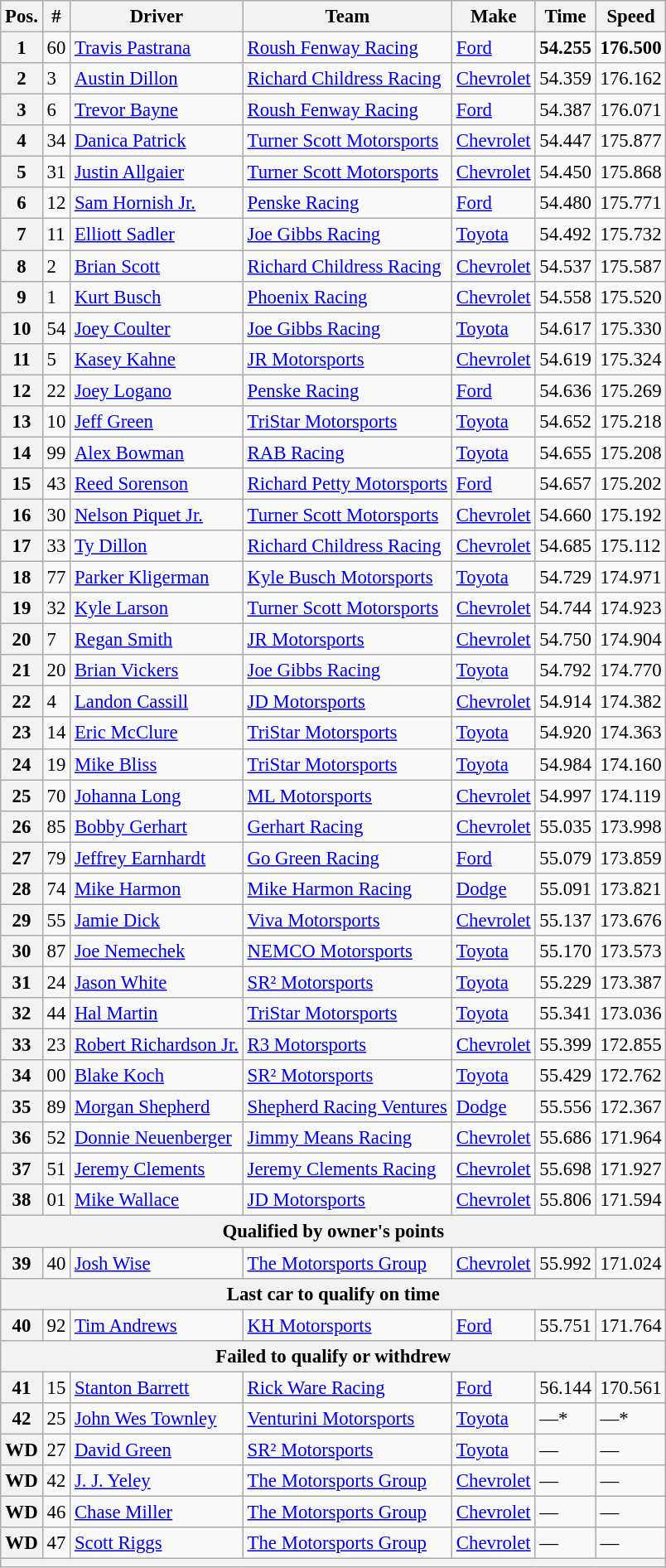<table class="wikitable" style="font-size:95%">
<tr>
<th>Pos.</th>
<th>#</th>
<th>Driver</th>
<th>Team</th>
<th>Make</th>
<th>Time</th>
<th>Speed</th>
</tr>
<tr>
<th>1</th>
<td>60</td>
<td><a href='#'>Travis Pastrana</a></td>
<td><a href='#'>Roush Fenway Racing</a></td>
<td><a href='#'>Ford</a></td>
<td><strong>54.255</strong></td>
<td><strong>176.500</strong></td>
</tr>
<tr>
<th>2</th>
<td>3</td>
<td><a href='#'>Austin Dillon</a></td>
<td><a href='#'>Richard Childress Racing</a></td>
<td><a href='#'>Chevrolet</a></td>
<td>54.359</td>
<td>176.162</td>
</tr>
<tr>
<th>3</th>
<td>6</td>
<td><a href='#'>Trevor Bayne</a></td>
<td><a href='#'>Roush Fenway Racing</a></td>
<td><a href='#'>Ford</a></td>
<td>54.387</td>
<td>176.071</td>
</tr>
<tr>
<th>4</th>
<td>34</td>
<td><a href='#'>Danica Patrick</a></td>
<td><a href='#'>Turner Scott Motorsports</a></td>
<td><a href='#'>Chevrolet</a></td>
<td>54.447</td>
<td>175.877</td>
</tr>
<tr>
<th>5</th>
<td>31</td>
<td><a href='#'>Justin Allgaier</a></td>
<td><a href='#'>Turner Scott Motorsports</a></td>
<td><a href='#'>Chevrolet</a></td>
<td>54.450</td>
<td>175.868</td>
</tr>
<tr>
<th>6</th>
<td>12</td>
<td><a href='#'>Sam Hornish Jr.</a></td>
<td><a href='#'>Penske Racing</a></td>
<td><a href='#'>Ford</a></td>
<td>54.480</td>
<td>175.771</td>
</tr>
<tr>
<th>7</th>
<td>11</td>
<td><a href='#'>Elliott Sadler</a></td>
<td><a href='#'>Joe Gibbs Racing</a></td>
<td><a href='#'>Toyota</a></td>
<td>54.492</td>
<td>175.732</td>
</tr>
<tr>
<th>8</th>
<td>2</td>
<td><a href='#'>Brian Scott</a></td>
<td><a href='#'>Richard Childress Racing</a></td>
<td><a href='#'>Chevrolet</a></td>
<td>54.537</td>
<td>175.587</td>
</tr>
<tr>
<th>9</th>
<td>1</td>
<td><a href='#'>Kurt Busch</a></td>
<td><a href='#'>Phoenix Racing</a></td>
<td><a href='#'>Chevrolet</a></td>
<td>54.558</td>
<td>175.520</td>
</tr>
<tr>
<th>10</th>
<td>54</td>
<td><a href='#'>Joey Coulter</a></td>
<td><a href='#'>Joe Gibbs Racing</a></td>
<td><a href='#'>Toyota</a></td>
<td>54.617</td>
<td>175.330</td>
</tr>
<tr>
<th>11</th>
<td>5</td>
<td><a href='#'>Kasey Kahne</a></td>
<td><a href='#'>JR Motorsports</a></td>
<td><a href='#'>Chevrolet</a></td>
<td>54.619</td>
<td>175.324</td>
</tr>
<tr>
<th>12</th>
<td>22</td>
<td><a href='#'>Joey Logano</a></td>
<td><a href='#'>Penske Racing</a></td>
<td><a href='#'>Ford</a></td>
<td>54.636</td>
<td>175.269</td>
</tr>
<tr>
<th>13</th>
<td>10</td>
<td><a href='#'>Jeff Green</a></td>
<td><a href='#'>TriStar Motorsports</a></td>
<td><a href='#'>Toyota</a></td>
<td>54.652</td>
<td>175.218</td>
</tr>
<tr>
<th>14</th>
<td>99</td>
<td><a href='#'>Alex Bowman</a></td>
<td><a href='#'>RAB Racing</a></td>
<td><a href='#'>Toyota</a></td>
<td>54.655</td>
<td>175.208</td>
</tr>
<tr>
<th>15</th>
<td>43</td>
<td><a href='#'>Reed Sorenson</a></td>
<td><a href='#'>Richard Petty Motorsports</a></td>
<td><a href='#'>Ford</a></td>
<td>54.657</td>
<td>175.202</td>
</tr>
<tr>
<th>16</th>
<td>30</td>
<td><a href='#'>Nelson Piquet Jr.</a></td>
<td><a href='#'>Turner Scott Motorsports</a></td>
<td><a href='#'>Chevrolet</a></td>
<td>54.660</td>
<td>175.192</td>
</tr>
<tr>
<th>17</th>
<td>33</td>
<td><a href='#'>Ty Dillon</a></td>
<td><a href='#'>Richard Childress Racing</a></td>
<td><a href='#'>Chevrolet</a></td>
<td>54.685</td>
<td>175.112</td>
</tr>
<tr>
<th>18</th>
<td>77</td>
<td><a href='#'>Parker Kligerman</a></td>
<td><a href='#'>Kyle Busch Motorsports</a></td>
<td><a href='#'>Toyota</a></td>
<td>54.729</td>
<td>174.971</td>
</tr>
<tr>
<th>19</th>
<td>32</td>
<td><a href='#'>Kyle Larson</a></td>
<td><a href='#'>Turner Scott Motorsports</a></td>
<td><a href='#'>Chevrolet</a></td>
<td>54.744</td>
<td>174.923</td>
</tr>
<tr>
<th>20</th>
<td>7</td>
<td><a href='#'>Regan Smith</a></td>
<td><a href='#'>JR Motorsports</a></td>
<td><a href='#'>Chevrolet</a></td>
<td>54.750</td>
<td>174.904</td>
</tr>
<tr>
<th>21</th>
<td>20</td>
<td><a href='#'>Brian Vickers</a></td>
<td><a href='#'>Joe Gibbs Racing</a></td>
<td><a href='#'>Toyota</a></td>
<td>54.792</td>
<td>174.770</td>
</tr>
<tr>
<th>22</th>
<td>4</td>
<td><a href='#'>Landon Cassill</a></td>
<td><a href='#'>JD Motorsports</a></td>
<td><a href='#'>Chevrolet</a></td>
<td>54.914</td>
<td>174.382</td>
</tr>
<tr>
<th>23</th>
<td>14</td>
<td><a href='#'>Eric McClure</a></td>
<td><a href='#'>TriStar Motorsports</a></td>
<td><a href='#'>Toyota</a></td>
<td>54.920</td>
<td>174.363</td>
</tr>
<tr>
<th>24</th>
<td>19</td>
<td><a href='#'>Mike Bliss</a></td>
<td><a href='#'>TriStar Motorsports</a></td>
<td><a href='#'>Toyota</a></td>
<td>54.984</td>
<td>174.160</td>
</tr>
<tr>
<th>25</th>
<td>70</td>
<td><a href='#'>Johanna Long</a></td>
<td><a href='#'>ML Motorsports</a></td>
<td><a href='#'>Chevrolet</a></td>
<td>54.997</td>
<td>174.119</td>
</tr>
<tr>
<th>26</th>
<td>85</td>
<td><a href='#'>Bobby Gerhart</a></td>
<td><a href='#'>Gerhart Racing</a></td>
<td><a href='#'>Chevrolet</a></td>
<td>55.035</td>
<td>173.998</td>
</tr>
<tr>
<th>27</th>
<td>79</td>
<td><a href='#'>Jeffrey Earnhardt</a></td>
<td><a href='#'>Go Green Racing</a></td>
<td><a href='#'>Ford</a></td>
<td>55.079</td>
<td>173.859</td>
</tr>
<tr>
<th>28</th>
<td>74</td>
<td><a href='#'>Mike Harmon</a></td>
<td><a href='#'>Mike Harmon Racing</a></td>
<td><a href='#'>Dodge</a></td>
<td>55.091</td>
<td>173.821</td>
</tr>
<tr>
<th>29</th>
<td>55</td>
<td><a href='#'>Jamie Dick</a></td>
<td><a href='#'>Viva Motorsports</a></td>
<td><a href='#'>Chevrolet</a></td>
<td>55.137</td>
<td>173.676</td>
</tr>
<tr>
<th>30</th>
<td>87</td>
<td><a href='#'>Joe Nemechek</a></td>
<td><a href='#'>NEMCO Motorsports</a></td>
<td><a href='#'>Toyota</a></td>
<td>55.170</td>
<td>173.573</td>
</tr>
<tr>
<th>31</th>
<td>24</td>
<td><a href='#'>Jason White</a></td>
<td><a href='#'>SR² Motorsports</a></td>
<td><a href='#'>Toyota</a></td>
<td>55.229</td>
<td>173.387</td>
</tr>
<tr>
<th>32</th>
<td>44</td>
<td><a href='#'>Hal Martin</a></td>
<td><a href='#'>TriStar Motorsports</a></td>
<td><a href='#'>Toyota</a></td>
<td>55.341</td>
<td>173.036</td>
</tr>
<tr>
<th>33</th>
<td>23</td>
<td><a href='#'>Robert Richardson Jr.</a></td>
<td><a href='#'>R3 Motorsports</a></td>
<td><a href='#'>Chevrolet</a></td>
<td>55.399</td>
<td>172.855</td>
</tr>
<tr>
<th>34</th>
<td>00</td>
<td><a href='#'>Blake Koch</a></td>
<td><a href='#'>SR² Motorsports</a></td>
<td><a href='#'>Toyota</a></td>
<td>55.429</td>
<td>172.762</td>
</tr>
<tr>
<th>35</th>
<td>89</td>
<td><a href='#'>Morgan Shepherd</a></td>
<td><a href='#'>Shepherd Racing Ventures</a></td>
<td><a href='#'>Dodge</a></td>
<td>55.556</td>
<td>172.367</td>
</tr>
<tr>
<th>36</th>
<td>52</td>
<td><a href='#'>Donnie Neuenberger</a></td>
<td><a href='#'>Jimmy Means Racing</a></td>
<td><a href='#'>Chevrolet</a></td>
<td>55.686</td>
<td>171.964</td>
</tr>
<tr>
<th>37</th>
<td>51</td>
<td><a href='#'>Jeremy Clements</a></td>
<td><a href='#'>Jeremy Clements Racing</a></td>
<td><a href='#'>Chevrolet</a></td>
<td>55.698</td>
<td>171.927</td>
</tr>
<tr>
<th>38</th>
<td>01</td>
<td><a href='#'>Mike Wallace</a></td>
<td><a href='#'>JD Motorsports</a></td>
<td><a href='#'>Chevrolet</a></td>
<td>55.806</td>
<td>171.594</td>
</tr>
<tr>
<th colspan="7">Qualified by owner's points</th>
</tr>
<tr>
<th>39</th>
<td>40</td>
<td><a href='#'>Josh Wise</a></td>
<td><a href='#'>The Motorsports Group</a></td>
<td><a href='#'>Chevrolet</a></td>
<td>55.992</td>
<td>171.024</td>
</tr>
<tr>
<th colspan="7">Last car to qualify on time</th>
</tr>
<tr>
<th>40</th>
<td>92</td>
<td><a href='#'>Tim Andrews</a></td>
<td><a href='#'>KH Motorsports</a></td>
<td><a href='#'>Ford</a></td>
<td>55.751</td>
<td>171.764</td>
</tr>
<tr>
<th colspan="7">Failed to qualify or withdrew</th>
</tr>
<tr>
<th>41</th>
<td>15</td>
<td><a href='#'>Stanton Barrett</a></td>
<td><a href='#'>Rick Ware Racing</a></td>
<td><a href='#'>Ford</a></td>
<td>56.144</td>
<td>170.561</td>
</tr>
<tr>
<th>42</th>
<td>25</td>
<td><a href='#'>John Wes Townley</a></td>
<td><a href='#'>Venturini Motorsports</a></td>
<td><a href='#'>Toyota</a></td>
<td>—*</td>
<td>—*</td>
</tr>
<tr>
<th>WD</th>
<td>27</td>
<td><a href='#'>David Green</a></td>
<td><a href='#'>SR² Motorsports</a></td>
<td><a href='#'>Toyota</a></td>
<td>—</td>
<td>—</td>
</tr>
<tr>
<th>WD</th>
<td>42</td>
<td><a href='#'>J. J. Yeley</a></td>
<td><a href='#'>The Motorsports Group</a></td>
<td><a href='#'>Chevrolet</a></td>
<td>—</td>
<td>—</td>
</tr>
<tr>
<th>WD</th>
<td>46</td>
<td><a href='#'>Chase Miller</a></td>
<td><a href='#'>The Motorsports Group</a></td>
<td><a href='#'>Chevrolet</a></td>
<td>—</td>
<td>—</td>
</tr>
<tr>
<th>WD</th>
<td>47</td>
<td><a href='#'>Scott Riggs</a></td>
<td><a href='#'>The Motorsports Group</a></td>
<td><a href='#'>Chevrolet</a></td>
<td>—</td>
<td>—</td>
</tr>
<tr>
<th colspan="7"></th>
</tr>
</table>
